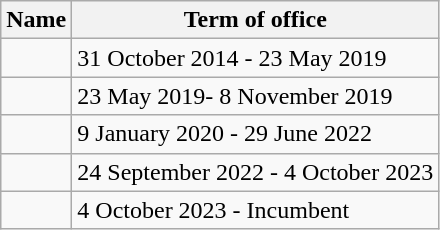<table class="wikitable">
<tr>
<th>Name</th>
<th>Term of office</th>
</tr>
<tr>
<td></td>
<td>31 October 2014 - 23 May 2019</td>
</tr>
<tr>
<td></td>
<td>23 May 2019- 8 November 2019</td>
</tr>
<tr>
<td></td>
<td>9 January 2020 - 29 June 2022</td>
</tr>
<tr>
<td></td>
<td>24 September 2022 - 4 October 2023</td>
</tr>
<tr>
<td></td>
<td>4 October 2023 - Incumbent</td>
</tr>
</table>
